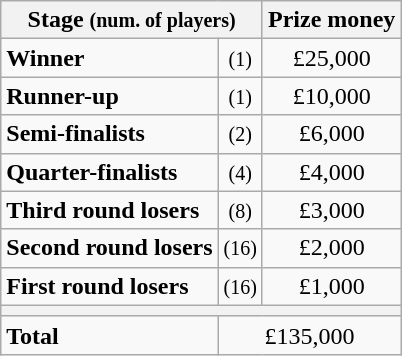<table class="wikitable">
<tr>
<th colspan=2>Stage <small>(num. of players)</small></th>
<th>Prize money</th>
</tr>
<tr>
<td><strong>Winner</strong></td>
<td align=center><small>(1)</small></td>
<td align=center>£25,000</td>
</tr>
<tr>
<td><strong>Runner-up</strong></td>
<td align=center><small>(1)</small></td>
<td align=center>£10,000</td>
</tr>
<tr>
<td><strong>Semi-finalists</strong></td>
<td align=center><small>(2)</small></td>
<td align=center>£6,000</td>
</tr>
<tr>
<td><strong>Quarter-finalists</strong></td>
<td align=center><small>(4)</small></td>
<td align=center>£4,000</td>
</tr>
<tr>
<td><strong>Third round losers</strong></td>
<td align=center><small>(8)</small></td>
<td align=center>£3,000</td>
</tr>
<tr>
<td><strong>Second round losers</strong></td>
<td align=center><small>(16)</small></td>
<td align=center>£2,000</td>
</tr>
<tr>
<td><strong>First round losers</strong></td>
<td align=center><small>(16)</small></td>
<td align=center>£1,000</td>
</tr>
<tr>
<th colspan=3></th>
</tr>
<tr>
<td><strong>Total</strong></td>
<td align=center colspan=2>£135,000</td>
</tr>
</table>
